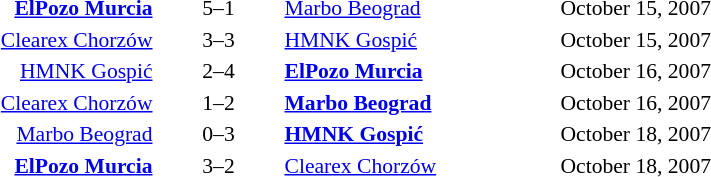<table style="text-align:center; font-size:90%">
<tr>
<th width=180></th>
<th width=80></th>
<th width=180></th>
<th width=200></th>
</tr>
<tr>
<td align=right><strong><a href='#'>ElPozo Murcia</a></strong> </td>
<td>5–1</td>
<td align=left> <a href='#'>Marbo Beograd</a></td>
<td align=left>October 15, 2007</td>
</tr>
<tr>
<td align=right><a href='#'>Clearex Chorzów</a> </td>
<td>3–3</td>
<td align=left> <a href='#'>HMNK Gospić</a></td>
<td align=left>October 15, 2007</td>
</tr>
<tr>
<td align=right><a href='#'>HMNK Gospić</a> </td>
<td>2–4</td>
<td align=left> <strong><a href='#'>ElPozo Murcia</a></strong></td>
<td align=left>October 16, 2007</td>
</tr>
<tr>
<td align=right><a href='#'>Clearex Chorzów</a> </td>
<td>1–2</td>
<td align=left> <strong><a href='#'>Marbo Beograd</a></strong></td>
<td align=left>October 16, 2007</td>
</tr>
<tr>
<td align=right><a href='#'>Marbo Beograd</a> </td>
<td>0–3</td>
<td align=left> <strong><a href='#'>HMNK Gospić</a></strong></td>
<td align=left>October 18, 2007</td>
</tr>
<tr>
<td align=right><strong><a href='#'>ElPozo Murcia</a></strong> </td>
<td>3–2</td>
<td align=left> <a href='#'>Clearex Chorzów</a></td>
<td align=left>October 18, 2007</td>
</tr>
</table>
